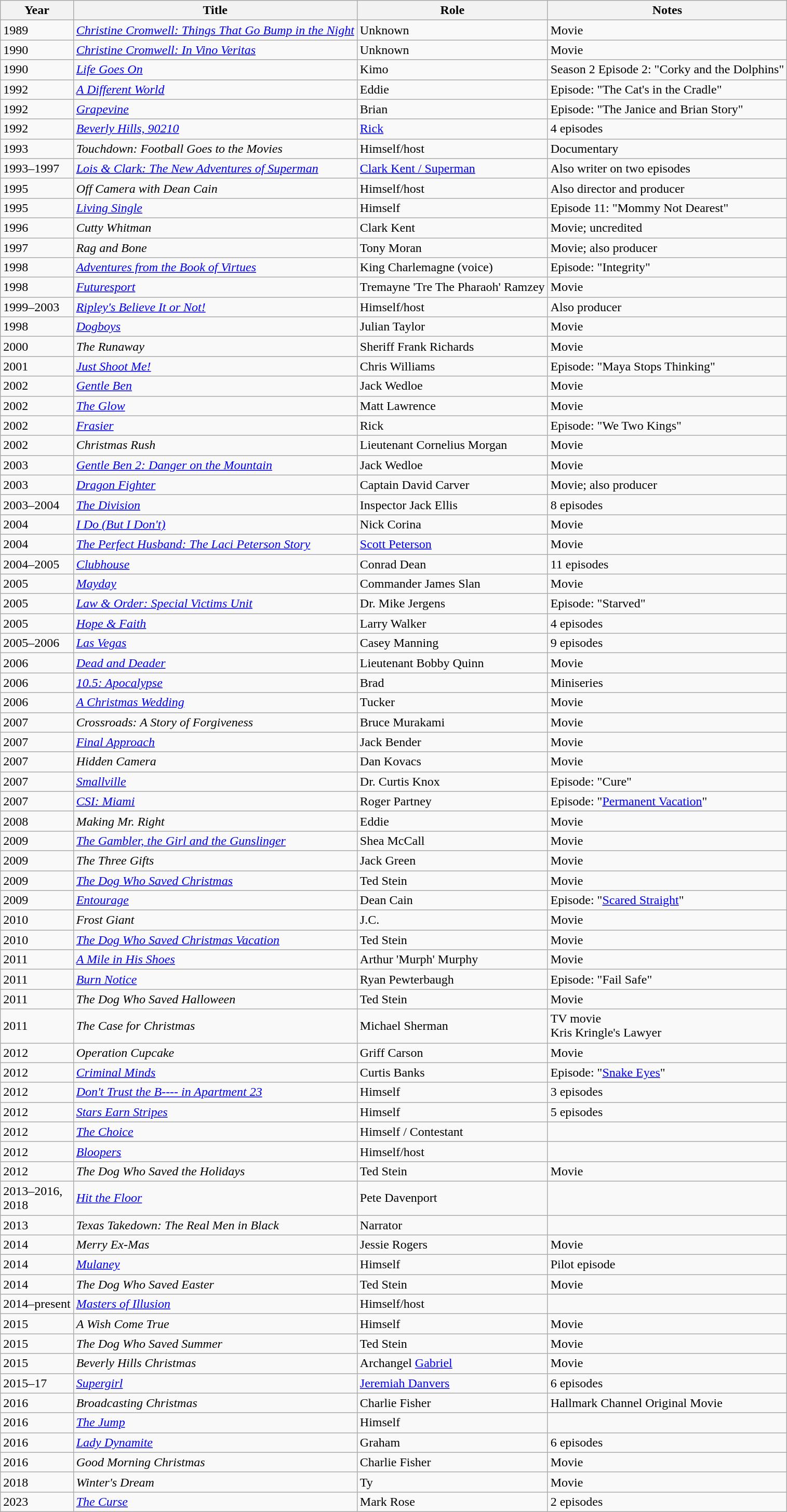<table class="wikitable sortable">
<tr>
<th>Year</th>
<th>Title</th>
<th>Role</th>
<th class="unsortable">Notes</th>
</tr>
<tr>
<td>1989</td>
<td><em><a href='#'>Christine Cromwell: Things That Go Bump in the Night</a></em></td>
<td>Unknown</td>
<td>Movie</td>
</tr>
<tr>
<td>1990</td>
<td><em><a href='#'>Christine Cromwell: In Vino Veritas</a></em></td>
<td>Unknown</td>
<td>Movie</td>
</tr>
<tr>
<td>1990</td>
<td><em><a href='#'>Life Goes On</a></em></td>
<td>Kimo</td>
<td>Season 2 Episode 2: "Corky and the Dolphins"</td>
</tr>
<tr>
<td>1992</td>
<td><em><a href='#'>A Different World</a></em></td>
<td>Eddie</td>
<td>Episode: "The Cat's in the Cradle"</td>
</tr>
<tr>
<td>1992</td>
<td><em><a href='#'>Grapevine</a></em></td>
<td>Brian</td>
<td>Episode: "The Janice and Brian Story"</td>
</tr>
<tr>
<td>1992</td>
<td><em><a href='#'>Beverly Hills, 90210</a></em></td>
<td><a href='#'>Rick</a></td>
<td>4 episodes</td>
</tr>
<tr>
<td>1993</td>
<td><em>Touchdown: Football Goes to the Movies</em></td>
<td>Himself/host</td>
<td>Documentary</td>
</tr>
<tr>
<td>1993–1997</td>
<td><em><a href='#'>Lois & Clark: The New Adventures of Superman</a></em></td>
<td><a href='#'>Clark Kent / Superman</a></td>
<td>Also writer on two episodes</td>
</tr>
<tr>
<td>1995</td>
<td><em>Off Camera with Dean Cain</em></td>
<td>Himself/host</td>
<td>Also director and producer</td>
</tr>
<tr>
<td>1995</td>
<td><em><a href='#'>Living Single</a></em></td>
<td>Himself</td>
<td>Episode 11: "Mommy Not Dearest"</td>
</tr>
<tr>
<td>1996</td>
<td><em>Cutty Whitman</em></td>
<td>Clark Kent</td>
<td>Movie; uncredited</td>
</tr>
<tr>
<td>1997</td>
<td><em>Rag and Bone</em></td>
<td>Tony Moran</td>
<td>Movie; also producer</td>
</tr>
<tr>
<td>1998</td>
<td><em><a href='#'>Adventures from the Book of Virtues</a></em></td>
<td>King Charlemagne (voice)</td>
<td>Episode: "Integrity"</td>
</tr>
<tr>
<td>1998</td>
<td><em><a href='#'>Futuresport</a></em></td>
<td>Tremayne 'Tre The Pharaoh' Ramzey</td>
<td>Movie</td>
</tr>
<tr>
<td>1999–2003</td>
<td><em><a href='#'>Ripley's Believe It or Not!</a></em></td>
<td>Himself/host</td>
<td>Also producer</td>
</tr>
<tr>
<td>1998</td>
<td><em><a href='#'>Dogboys</a></em></td>
<td>Julian Taylor</td>
<td>Movie</td>
</tr>
<tr>
<td>2000</td>
<td><em>The Runaway</em></td>
<td>Sheriff Frank Richards</td>
<td>Movie</td>
</tr>
<tr>
<td>2001</td>
<td><em><a href='#'>Just Shoot Me!</a></em></td>
<td>Chris Williams</td>
<td>Episode: "Maya Stops Thinking"</td>
</tr>
<tr>
<td>2002</td>
<td><em><a href='#'>Gentle Ben</a></em></td>
<td>Jack Wedloe</td>
<td>Movie</td>
</tr>
<tr>
<td>2002</td>
<td><em><a href='#'>The Glow</a></em></td>
<td>Matt Lawrence</td>
<td>Movie</td>
</tr>
<tr>
<td>2002</td>
<td><em><a href='#'>Frasier</a></em></td>
<td>Rick</td>
<td>Episode: "We Two Kings"</td>
</tr>
<tr>
<td>2002</td>
<td><em>Christmas Rush</em></td>
<td>Lieutenant Cornelius Morgan</td>
<td>Movie</td>
</tr>
<tr>
<td>2003</td>
<td><em><a href='#'>Gentle Ben 2: Danger on the Mountain</a></em></td>
<td>Jack Wedloe</td>
<td>Movie</td>
</tr>
<tr>
<td>2003</td>
<td><em><a href='#'>Dragon Fighter</a></em></td>
<td>Captain David Carver</td>
<td>Movie; also producer</td>
</tr>
<tr>
<td>2003–2004</td>
<td><em><a href='#'>The Division</a></em></td>
<td>Inspector Jack Ellis</td>
<td>8 episodes</td>
</tr>
<tr>
<td>2004</td>
<td><em><a href='#'>I Do (But I Don't)</a></em></td>
<td>Nick Corina</td>
<td>Movie</td>
</tr>
<tr>
<td>2004</td>
<td><em><a href='#'>The Perfect Husband: The Laci Peterson Story</a></em></td>
<td><a href='#'>Scott Peterson</a></td>
<td>Movie</td>
</tr>
<tr>
<td>2004–2005</td>
<td><em><a href='#'>Clubhouse</a></em></td>
<td>Conrad Dean</td>
<td>11 episodes</td>
</tr>
<tr>
<td>2005</td>
<td><em><a href='#'>Mayday</a></em></td>
<td>Commander James Slan</td>
<td>Movie</td>
</tr>
<tr>
<td>2005</td>
<td><em><a href='#'>Law & Order: Special Victims Unit</a></em></td>
<td>Dr. Mike Jergens</td>
<td>Episode: "Starved"</td>
</tr>
<tr>
<td>2005</td>
<td><em><a href='#'>Hope & Faith</a></em></td>
<td>Larry Walker</td>
<td>4 episodes</td>
</tr>
<tr>
<td>2005–2006</td>
<td><em><a href='#'>Las Vegas</a></em></td>
<td>Casey Manning</td>
<td>9 episodes</td>
</tr>
<tr>
<td>2006</td>
<td><em><a href='#'>Dead and Deader</a></em></td>
<td>Lieutenant Bobby Quinn</td>
<td>Movie</td>
</tr>
<tr>
<td>2006</td>
<td><em><a href='#'>10.5: Apocalypse</a></em></td>
<td>Brad</td>
<td>Miniseries</td>
</tr>
<tr>
<td>2006</td>
<td><em><a href='#'>A Christmas Wedding</a></em></td>
<td>Tucker</td>
<td>Movie</td>
</tr>
<tr>
<td>2007</td>
<td><em>Crossroads: A Story of Forgiveness</em></td>
<td>Bruce Murakami</td>
<td>Movie</td>
</tr>
<tr>
<td>2007</td>
<td><em><a href='#'>Final Approach</a></em></td>
<td>Jack Bender</td>
<td>Movie</td>
</tr>
<tr>
<td>2007</td>
<td><em>Hidden Camera</em></td>
<td>Dan Kovacs</td>
<td>Movie</td>
</tr>
<tr>
<td>2007</td>
<td><em><a href='#'>Smallville</a></em></td>
<td>Dr. Curtis Knox</td>
<td>Episode: "Cure"</td>
</tr>
<tr>
<td>2007</td>
<td><em><a href='#'>CSI: Miami</a></em></td>
<td>Roger Partney</td>
<td>Episode: "<a href='#'>Permanent Vacation</a>"</td>
</tr>
<tr>
<td>2008</td>
<td><em>Making Mr. Right</em></td>
<td>Eddie</td>
<td>Movie</td>
</tr>
<tr>
<td>2009</td>
<td><em><a href='#'>The Gambler, the Girl and the Gunslinger</a></em></td>
<td>Shea McCall</td>
<td>Movie</td>
</tr>
<tr>
<td>2009</td>
<td><em>The Three Gifts</em></td>
<td>Jack Green</td>
<td>Movie</td>
</tr>
<tr>
<td>2009</td>
<td><em><a href='#'>The Dog Who Saved Christmas</a></em></td>
<td>Ted Stein</td>
<td>Movie</td>
</tr>
<tr>
<td>2009</td>
<td><em><a href='#'>Entourage</a></em></td>
<td>Dean Cain</td>
<td>Episode: "<a href='#'>Scared Straight</a>"</td>
</tr>
<tr>
<td>2010</td>
<td><em>Frost Giant</em></td>
<td>J.C.</td>
<td>Movie</td>
</tr>
<tr>
<td>2010</td>
<td><em><a href='#'>The Dog Who Saved Christmas Vacation</a></em></td>
<td>Ted Stein</td>
<td>Movie</td>
</tr>
<tr>
<td>2011</td>
<td><em><a href='#'>A Mile in His Shoes</a></em></td>
<td>Arthur 'Murph' Murphy</td>
<td>Movie</td>
</tr>
<tr>
<td>2011</td>
<td><em><a href='#'>Burn Notice</a></em></td>
<td>Ryan Pewterbaugh</td>
<td>Episode: "Fail Safe"</td>
</tr>
<tr>
<td>2011</td>
<td><em>The Dog Who Saved Halloween</em></td>
<td>Ted Stein</td>
<td>Movie</td>
</tr>
<tr>
<td>2011</td>
<td><em>The Case for Christmas</em></td>
<td>Michael Sherman</td>
<td>TV movie<br>Kris Kringle's Lawyer</td>
</tr>
<tr>
<td>2012</td>
<td><em>Operation Cupcake</em></td>
<td>Griff Carson</td>
<td>Movie</td>
</tr>
<tr>
<td>2012</td>
<td><em><a href='#'>Criminal Minds</a></em></td>
<td>Curtis Banks</td>
<td>Episode: "<a href='#'>Snake Eyes</a>"</td>
</tr>
<tr>
<td>2012</td>
<td><em><a href='#'>Don't Trust the B---- in Apartment 23</a></em></td>
<td>Himself</td>
<td>3 episodes</td>
</tr>
<tr>
<td>2012</td>
<td><em><a href='#'>Stars Earn Stripes</a></em></td>
<td>Himself</td>
<td>5 episodes</td>
</tr>
<tr>
<td>2012</td>
<td><em><a href='#'>The Choice</a></em></td>
<td>Himself / Contestant</td>
<td></td>
</tr>
<tr>
<td>2012</td>
<td><em><a href='#'>Bloopers</a></em></td>
<td>Himself/host</td>
<td></td>
</tr>
<tr>
<td>2012</td>
<td><em>The Dog Who Saved the Holidays</em></td>
<td>Ted Stein</td>
<td>Movie</td>
</tr>
<tr>
<td>2013–2016,<br>2018</td>
<td><em><a href='#'>Hit the Floor</a></em></td>
<td>Pete Davenport</td>
<td></td>
</tr>
<tr>
<td>2013</td>
<td><em>Texas Takedown: The Real Men in Black</em></td>
<td>Narrator</td>
<td></td>
</tr>
<tr>
<td>2014</td>
<td><em>Merry Ex-Mas</em></td>
<td>Jessie Rogers</td>
<td>Movie</td>
</tr>
<tr>
<td>2014</td>
<td><em><a href='#'>Mulaney</a></em></td>
<td>Himself</td>
<td>Pilot episode</td>
</tr>
<tr>
<td>2014</td>
<td><em>The Dog Who Saved Easter</em></td>
<td>Ted Stein</td>
<td>Movie</td>
</tr>
<tr>
<td>2014–present</td>
<td><em><a href='#'>Masters of Illusion</a></em></td>
<td>Himself/host</td>
<td></td>
</tr>
<tr>
<td>2015</td>
<td><em>A Wish Come True</em></td>
<td>Himself</td>
<td>Movie</td>
</tr>
<tr>
<td>2015</td>
<td><em>The Dog Who Saved Summer</em></td>
<td>Ted Stein</td>
<td>Movie</td>
</tr>
<tr>
<td>2015</td>
<td><em>Beverly Hills Christmas</em></td>
<td>Archangel <a href='#'>Gabriel</a></td>
<td>Movie</td>
</tr>
<tr>
<td>2015–17</td>
<td><em><a href='#'>Supergirl</a></em></td>
<td><a href='#'>Jeremiah Danvers</a></td>
<td>6 episodes</td>
</tr>
<tr>
<td>2016</td>
<td><em>Broadcasting Christmas</em></td>
<td>Charlie Fisher</td>
<td>Hallmark Channel Original Movie</td>
</tr>
<tr>
<td>2016</td>
<td><em><a href='#'>The Jump</a></em></td>
<td>Himself</td>
<td></td>
</tr>
<tr>
<td>2016</td>
<td><em><a href='#'>Lady Dynamite</a></em></td>
<td>Graham</td>
<td>6 episodes</td>
</tr>
<tr>
<td>2016</td>
<td><em>Good Morning Christmas</em></td>
<td>Charlie Fisher</td>
<td>Movie</td>
</tr>
<tr>
<td>2018</td>
<td><em>Winter's Dream</em></td>
<td>Ty</td>
<td>Movie</td>
</tr>
<tr>
<td>2023</td>
<td><em><a href='#'>The Curse</a></em></td>
<td>Mark Rose</td>
<td>2 episodes</td>
</tr>
</table>
